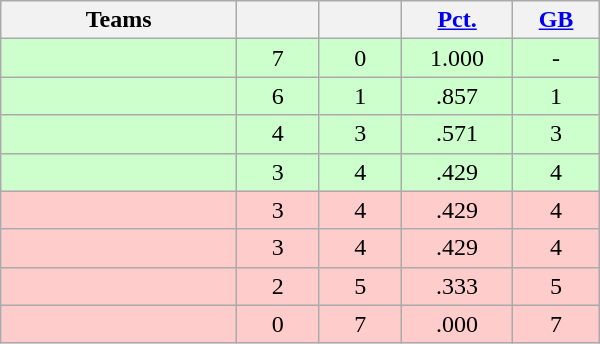<table class="wikitable" width="400" style="text-align:center;">
<tr>
<th width="20%">Teams</th>
<th width="7%"></th>
<th width="7%"></th>
<th width="8%"><a href='#'>Pct.</a></th>
<th width="7%"><a href='#'>GB</a></th>
</tr>
<tr style="background-color:#cfc">
<td align=left></td>
<td>7</td>
<td>0</td>
<td>1.000</td>
<td>-</td>
</tr>
<tr style="background-color:#cfc">
<td align=left></td>
<td>6</td>
<td>1</td>
<td>.857</td>
<td>1</td>
</tr>
<tr style="background-color:#cfc">
<td align=left></td>
<td>4</td>
<td>3</td>
<td>.571</td>
<td>3</td>
</tr>
<tr style="background-color:#cfc">
<td align=left></td>
<td>3</td>
<td>4</td>
<td>.429</td>
<td>4</td>
</tr>
<tr style="background-color:#fcc">
<td align=left></td>
<td>3</td>
<td>4</td>
<td>.429</td>
<td>4</td>
</tr>
<tr style="background-color:#fcc">
<td align=left></td>
<td>3</td>
<td>4</td>
<td>.429</td>
<td>4</td>
</tr>
<tr style="background-color:#fcc">
<td align=left></td>
<td>2</td>
<td>5</td>
<td>.333</td>
<td>5</td>
</tr>
<tr style="background-color:#fcc">
<td align=left></td>
<td>0</td>
<td>7</td>
<td>.000</td>
<td>7</td>
</tr>
</table>
